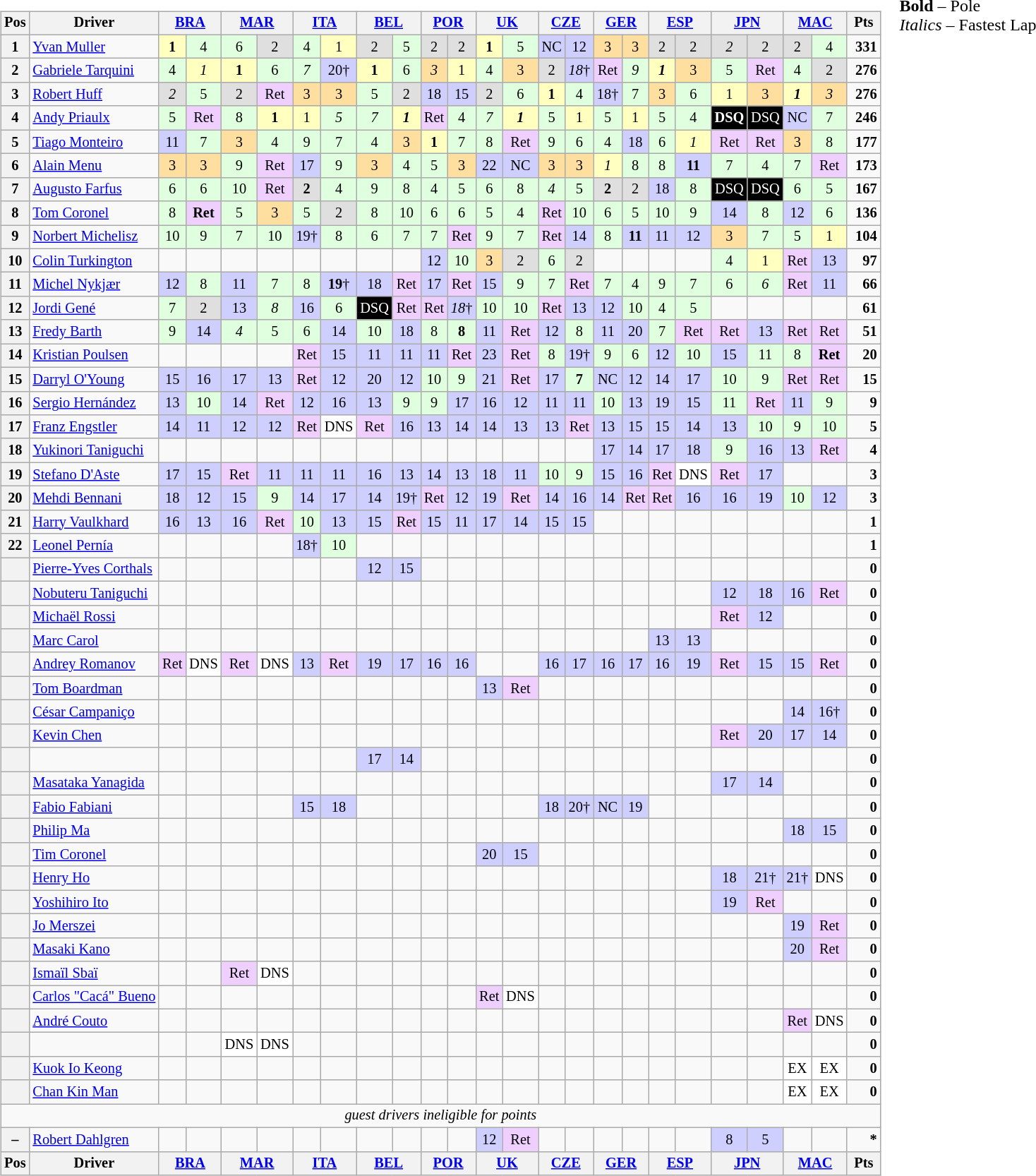<table>
<tr>
<td valign="top"><br><table align="left"| class="wikitable" style="font-size: 85%; text-align: center">
<tr valign="top">
<th valign=middle>Pos</th>
<th valign=middle>Driver</th>
<th colspan=2><a href='#'>BRA</a><br></th>
<th colspan=2><a href='#'>MAR</a><br></th>
<th colspan=2><a href='#'>ITA</a><br></th>
<th colspan=2><a href='#'>BEL</a><br></th>
<th colspan=2><a href='#'>POR</a><br></th>
<th colspan=2><a href='#'>UK</a><br></th>
<th colspan=2><a href='#'>CZE</a><br></th>
<th colspan=2><a href='#'>GER</a><br></th>
<th colspan=2><a href='#'>ESP</a><br></th>
<th colspan=2><a href='#'>JPN</a><br></th>
<th colspan=2><a href='#'>MAC</a><br></th>
<th valign=middle> Pts </th>
</tr>
<tr>
<th>1</th>
<td align="left"> <a href='#'>Yvan Muller</a></td>
<td style="background:#ffffbf;"><strong>1</strong></td>
<td style="background:#dfffdf;">4</td>
<td style="background:#dfffdf;">6</td>
<td style="background:#dfdfdf;">2</td>
<td style="background:#dfffdf;">4</td>
<td style="background:#ffffbf;">1</td>
<td style="background:#dfdfdf;">2</td>
<td style="background:#dfffdf;">5</td>
<td style="background:#dfdfdf;">2</td>
<td style="background:#dfdfdf;">2</td>
<td style="background:#ffffbf;"><strong>1</strong></td>
<td style="background:#dfffdf;">5</td>
<td style="background:#cfcfff;">NC</td>
<td style="background:#cfcfff;">12</td>
<td style="background:#ffdf9f;">3</td>
<td style="background:#ffdf9f;">3</td>
<td style="background:#dfdfdf;">2</td>
<td style="background:#dfdfdf;">2</td>
<td style="background:#dfdfdf;"><em>2</em></td>
<td style="background:#dfdfdf;">2</td>
<td style="background:#dfdfdf;">2</td>
<td style="background:#dfffdf;">4</td>
<td align="right"><strong>331</strong></td>
</tr>
<tr>
<th>2</th>
<td align="left"> <a href='#'>Gabriele Tarquini</a></td>
<td style="background:#dfffdf;">4</td>
<td style="background:#ffffbf;"><em>1</em></td>
<td style="background:#ffffbf;"><strong>1</strong></td>
<td style="background:#dfffdf;">6</td>
<td style="background:#dfffdf;"><em>7</em></td>
<td style="background:#cfcfff;">20†</td>
<td style="background:#ffffbf;"><strong>1</strong></td>
<td style="background:#dfffdf;">6</td>
<td style="background:#ffdf9f;"><em>3</em></td>
<td style="background:#ffffbf;">1</td>
<td style="background:#dfffdf;">4</td>
<td style="background:#ffdf9f;">3</td>
<td style="background:#dfdfdf;">2</td>
<td style="background:#cfcfff;"><em>18</em>†</td>
<td style="background:#efcfff;">Ret</td>
<td style="background:#dfffdf;"><em>9</em></td>
<td style="background:#ffffbf;"><strong><em>1</em></strong></td>
<td style="background:#ffdf9f;">3</td>
<td style="background:#dfffdf;">5</td>
<td style="background:#efcfff;">Ret</td>
<td style="background:#dfffdf;">4</td>
<td style="background:#dfdfdf;">2</td>
<td align="right"><strong>276</strong></td>
</tr>
<tr>
<th>3</th>
<td align="left"> <a href='#'>Robert Huff</a></td>
<td style="background:#dfdfdf;"><em>2</em></td>
<td style="background:#dfffdf;">5</td>
<td style="background:#dfdfdf;">2</td>
<td style="background:#efcfff;">Ret</td>
<td style="background:#ffdf9f;">3</td>
<td style="background:#ffdf9f;">3</td>
<td style="background:#dfffdf;">5</td>
<td style="background:#dfdfdf;">2</td>
<td style="background:#cfcfff;">18</td>
<td style="background:#cfcfff;">15</td>
<td style="background:#dfdfdf;">2</td>
<td style="background:#dfffdf;">6</td>
<td style="background:#ffffbf;"><strong>1</strong></td>
<td style="background:#dfffdf;">4</td>
<td style="background:#cfcfff;">18†</td>
<td style="background:#dfffdf;">7</td>
<td style="background:#ffdf9f;">3</td>
<td style="background:#dfffdf;">6</td>
<td style="background:#ffffbf;">1</td>
<td style="background:#ffdf9f;">3</td>
<td style="background:#ffffbf;"><strong><em>1</em></strong></td>
<td style="background:#ffdf9f;"><em>3</em></td>
<td align="right"><strong>276</strong></td>
</tr>
<tr>
<th>4</th>
<td align="left"> <a href='#'>Andy Priaulx</a></td>
<td style="background:#dfffdf;">5</td>
<td style="background:#efcfff;">Ret</td>
<td style="background:#dfffdf;">8</td>
<td style="background:#ffffbf;"><strong>1</strong></td>
<td style="background:#ffffbf;">1</td>
<td style="background:#dfffdf;"><em>5</em></td>
<td style="background:#dfffdf;"><em>7</em></td>
<td style="background:#ffffbf;"><strong><em>1</em></strong></td>
<td style="background:#efcfff;">Ret</td>
<td style="background:#dfffdf;">4</td>
<td style="background:#dfffdf;"><em>7</em></td>
<td style="background:#ffffbf;"><strong><em>1</em></strong></td>
<td style="background:#dfffdf;">5</td>
<td style="background:#ffffbf;">1</td>
<td style="background:#dfffdf;">5</td>
<td style="background:#ffffbf;">1</td>
<td style="background:#dfffdf;">5</td>
<td style="background:#dfffdf;">4</td>
<td style="background:black; color:white;"><strong>DSQ</strong></td>
<td style="background:black; color:white;">DSQ</td>
<td style="background:#cfcfff;">NC</td>
<td style="background:#dfffdf;">7</td>
<td align="right"><strong>246</strong></td>
</tr>
<tr>
<th>5</th>
<td align="left"> <a href='#'>Tiago Monteiro</a></td>
<td style="background:#cfcfff;">11</td>
<td style="background:#dfffdf;">7</td>
<td style="background:#ffdf9f;">3</td>
<td style="background:#dfffdf;">4</td>
<td style="background:#dfffdf;">9</td>
<td style="background:#dfffdf;">7</td>
<td style="background:#dfffdf;">4</td>
<td style="background:#ffdf9f;">3</td>
<td style="background:#ffffbf;"><strong>1</strong></td>
<td style="background:#dfffdf;">7</td>
<td style="background:#dfffdf;">8</td>
<td style="background:#efcfff;">Ret</td>
<td style="background:#dfffdf;">9</td>
<td style="background:#dfffdf;">6</td>
<td style="background:#dfffdf;">4</td>
<td style="background:#cfcfff;">18</td>
<td style="background:#dfffdf;">6</td>
<td style="background:#ffffbf;"><em>1</em></td>
<td style="background:#efcfff;">Ret</td>
<td style="background:#efcfff;">Ret</td>
<td style="background:#ffdf9f;">3</td>
<td style="background:#dfffdf;">8</td>
<td align="right"><strong>177</strong></td>
</tr>
<tr>
<th>6</th>
<td align="left"> <a href='#'>Alain Menu</a></td>
<td style="background:#ffdf9f;">3</td>
<td style="background:#ffdf9f;">3</td>
<td style="background:#dfffdf;">9</td>
<td style="background:#efcfff;">Ret</td>
<td style="background:#cfcfff;">17</td>
<td style="background:#dfffdf;">9</td>
<td style="background:#ffdf9f;">3</td>
<td style="background:#dfffdf;">4</td>
<td style="background:#dfffdf;">5</td>
<td style="background:#ffdf9f;">3</td>
<td style="background:#cfcfff;">22</td>
<td style="background:#cfcfff;">NC</td>
<td style="background:#ffdf9f;">3</td>
<td style="background:#ffdf9f;">3</td>
<td style="background:#ffffbf;"><em>1</em></td>
<td style="background:#dfffdf;">8</td>
<td style="background:#dfffdf;">8</td>
<td style="background:#cfcfff;"><strong>11</strong></td>
<td style="background:#dfffdf;">7</td>
<td style="background:#dfffdf;">4</td>
<td style="background:#dfffdf;">7</td>
<td style="background:#efcfff;">Ret</td>
<td align="right"><strong>173</strong></td>
</tr>
<tr>
<th>7</th>
<td align="left"> <a href='#'>Augusto Farfus</a></td>
<td style="background:#dfffdf;">6</td>
<td style="background:#dfffdf;">6</td>
<td style="background:#dfffdf;">10</td>
<td style="background:#efcfff;">Ret</td>
<td style="background:#dfdfdf;"><strong>2</strong></td>
<td style="background:#dfffdf;">4</td>
<td style="background:#dfffdf;">9</td>
<td style="background:#dfffdf;">8</td>
<td style="background:#dfffdf;">4</td>
<td style="background:#dfffdf;">5</td>
<td style="background:#dfffdf;">6</td>
<td style="background:#dfffdf;">8</td>
<td style="background:#dfffdf;"><em>4</em></td>
<td style="background:#dfffdf;">5</td>
<td style="background:#dfdfdf;"><strong>2</strong></td>
<td style="background:#dfdfdf;">2</td>
<td style="background:#cfcfff;">18</td>
<td style="background:#dfffdf;">8</td>
<td style="background:black; color:white;">DSQ</td>
<td style="background:black; color:white;">DSQ</td>
<td style="background:#dfffdf;">6</td>
<td style="background:#dfffdf;">5</td>
<td align="right"><strong>167</strong></td>
</tr>
<tr>
<th>8</th>
<td align="left"> <a href='#'>Tom Coronel</a></td>
<td style="background:#dfffdf;">8</td>
<td style="background:#efcfff;"><strong>Ret</strong></td>
<td style="background:#dfffdf;">5</td>
<td style="background:#ffdf9f;">3</td>
<td style="background:#dfffdf;">5</td>
<td style="background:#dfdfdf;">2</td>
<td style="background:#dfffdf;">8</td>
<td style="background:#dfffdf;">10</td>
<td style="background:#dfffdf;">6</td>
<td style="background:#dfffdf;">6</td>
<td style="background:#dfffdf;">5</td>
<td style="background:#dfffdf;">4</td>
<td style="background:#efcfff;">Ret</td>
<td style="background:#dfffdf;">10</td>
<td style="background:#dfffdf;">6</td>
<td style="background:#dfffdf;">5</td>
<td style="background:#dfffdf;">10</td>
<td style="background:#dfffdf;">9</td>
<td style="background:#cfcfff;">14</td>
<td style="background:#dfffdf;">8</td>
<td style="background:#cfcfff;">12</td>
<td style="background:#dfffdf;">6</td>
<td align="right"><strong>136</strong></td>
</tr>
<tr>
<th>9</th>
<td align="left"> <a href='#'>Norbert Michelisz</a></td>
<td style="background:#dfffdf;">10</td>
<td style="background:#dfffdf;">9</td>
<td style="background:#dfffdf;">7</td>
<td style="background:#dfffdf;">10</td>
<td style="background:#cfcfff;">19†</td>
<td style="background:#dfffdf;">8</td>
<td style="background:#dfffdf;">6</td>
<td style="background:#dfffdf;">7</td>
<td style="background:#dfffdf;">7</td>
<td style="background:#efcfff;">Ret</td>
<td style="background:#dfffdf;">9</td>
<td style="background:#dfffdf;">7</td>
<td style="background:#efcfff;">Ret</td>
<td style="background:#cfcfff;">14</td>
<td style="background:#dfffdf;">8</td>
<td style="background:#cfcfff;"><strong>11</strong></td>
<td style="background:#cfcfff;">11</td>
<td style="background:#cfcfff;">12</td>
<td style="background:#ffdf9f;">3</td>
<td style="background:#dfffdf;">7</td>
<td style="background:#dfffdf;">5</td>
<td style="background:#ffffbf;">1</td>
<td align="right"><strong>104</strong></td>
</tr>
<tr>
<th>10</th>
<td align="left"> <a href='#'>Colin Turkington</a></td>
<td></td>
<td></td>
<td></td>
<td></td>
<td></td>
<td></td>
<td></td>
<td></td>
<td style="background:#cfcfff;">12</td>
<td style="background:#dfffdf;">10</td>
<td style="background:#ffdf9f;">3</td>
<td style="background:#dfdfdf;">2</td>
<td style="background:#dfffdf;">6</td>
<td style="background:#dfdfdf;">2</td>
<td></td>
<td></td>
<td></td>
<td></td>
<td style="background:#dfffdf;">4</td>
<td style="background:#ffffbf;">1</td>
<td style="background:#efcfff;">Ret</td>
<td style="background:#cfcfff;">13</td>
<td align="right"><strong>97</strong></td>
</tr>
<tr>
<th>11</th>
<td align="left"> <a href='#'>Michel Nykjær</a></td>
<td style="background:#cfcfff;">12</td>
<td style="background:#dfffdf;">8</td>
<td style="background:#cfcfff;">11</td>
<td style="background:#dfffdf;">7</td>
<td style="background:#dfffdf;">8</td>
<td style="background:#cfcfff;"><strong>19</strong>†</td>
<td style="background:#cfcfff;">18</td>
<td style="background:#efcfff;">Ret</td>
<td style="background:#cfcfff;">17</td>
<td style="background:#efcfff;">Ret</td>
<td style="background:#cfcfff;">15</td>
<td style="background:#dfffdf;">9</td>
<td style="background:#dfffdf;">7</td>
<td style="background:#efcfff;">Ret</td>
<td style="background:#dfffdf;">7</td>
<td style="background:#dfffdf;">4</td>
<td style="background:#dfffdf;">9</td>
<td style="background:#dfffdf;">7</td>
<td style="background:#dfffdf;">6</td>
<td style="background:#dfffdf;"><em>6</em></td>
<td style="background:#efcfff;">Ret</td>
<td style="background:#cfcfff;">11</td>
<td align="right"><strong>66</strong></td>
</tr>
<tr>
<th>12</th>
<td align="left"> <a href='#'>Jordi Gené</a></td>
<td style="background:#dfffdf;">7</td>
<td style="background:#dfdfdf;">2</td>
<td style="background:#cfcfff;">13</td>
<td style="background:#dfffdf;"><em>8</em></td>
<td style="background:#cfcfff;">16</td>
<td style="background:#dfffdf;">6</td>
<td style="background:black; color:white;">DSQ</td>
<td style="background:#efcfff;">Ret</td>
<td style="background:#efcfff;">Ret</td>
<td style="background:#cfcfff;"><em>18</em>†</td>
<td style="background:#dfffdf;">10</td>
<td style="background:#dfffdf;">10</td>
<td style="background:#efcfff;">Ret</td>
<td style="background:#cfcfff;">13</td>
<td style="background:#cfcfff;">12</td>
<td style="background:#dfffdf;">10</td>
<td style="background:#dfffdf;">4</td>
<td style="background:#dfffdf;">5</td>
<td></td>
<td></td>
<td></td>
<td></td>
<td align="right"><strong>61</strong></td>
</tr>
<tr>
<th>13</th>
<td align="left"> <a href='#'>Fredy Barth</a></td>
<td style="background:#dfffdf;">9</td>
<td style="background:#cfcfff;">14</td>
<td style="background:#dfffdf;"><em>4</em></td>
<td style="background:#dfffdf;">5</td>
<td style="background:#dfffdf;">6</td>
<td style="background:#cfcfff;">14</td>
<td style="background:#dfffdf;">10</td>
<td style="background:#cfcfff;">18</td>
<td style="background:#dfffdf;">8</td>
<td style="background:#dfffdf;"><strong>8</strong></td>
<td style="background:#cfcfff;">11</td>
<td style="background:#efcfff;">Ret</td>
<td style="background:#cfcfff;">12</td>
<td style="background:#dfffdf;">8</td>
<td style="background:#cfcfff;">11</td>
<td style="background:#cfcfff;">20</td>
<td style="background:#dfffdf;">7</td>
<td style="background:#efcfff;">Ret</td>
<td style="background:#efcfff;">Ret</td>
<td style="background:#cfcfff;">13</td>
<td style="background:#efcfff;">Ret</td>
<td style="background:#efcfff;">Ret</td>
<td align="right"><strong>51</strong></td>
</tr>
<tr>
<th>14</th>
<td align="left"> <a href='#'>Kristian Poulsen</a></td>
<td></td>
<td></td>
<td></td>
<td></td>
<td style="background:#efcfff;">Ret</td>
<td style="background:#cfcfff;">15</td>
<td style="background:#cfcfff;">11</td>
<td style="background:#cfcfff;">11</td>
<td style="background:#cfcfff;">11</td>
<td style="background:#efcfff;">Ret</td>
<td style="background:#cfcfff;">23</td>
<td style="background:#efcfff;">Ret</td>
<td style="background:#dfffdf;">8</td>
<td style="background:#cfcfff;">19†</td>
<td style="background:#dfffdf;">9</td>
<td style="background:#dfffdf;">6</td>
<td style="background:#cfcfff;">12</td>
<td style="background:#dfffdf;">10</td>
<td style="background:#cfcfff;">15</td>
<td style="background:#dfffdf;">11</td>
<td style="background:#dfffdf;">8</td>
<td style="background:#efcfff;"><strong>Ret</strong></td>
<td align="right"><strong>20</strong></td>
</tr>
<tr>
<th>15</th>
<td align="left"> <a href='#'>Darryl O'Young</a></td>
<td style="background:#cfcfff;">15</td>
<td style="background:#cfcfff;">16</td>
<td style="background:#cfcfff;">17</td>
<td style="background:#cfcfff;">13</td>
<td style="background:#efcfff;">Ret</td>
<td style="background:#cfcfff;">12</td>
<td style="background:#cfcfff;">20</td>
<td style="background:#cfcfff;">12</td>
<td style="background:#dfffdf;">10</td>
<td style="background:#dfffdf;">9</td>
<td style="background:#cfcfff;">21</td>
<td style="background:#efcfff;">Ret</td>
<td style="background:#cfcfff;">17</td>
<td style="background:#dfffdf;"><strong>7</strong></td>
<td style="background:#cfcfff;">NC</td>
<td style="background:#cfcfff;">12</td>
<td style="background:#cfcfff;">14</td>
<td style="background:#cfcfff;">17</td>
<td style="background:#dfffdf;">10</td>
<td style="background:#dfffdf;">9</td>
<td style="background:#efcfff;">Ret</td>
<td style="background:#efcfff;">Ret</td>
<td align="right"><strong>15</strong></td>
</tr>
<tr>
<th>16</th>
<td align="left"> <a href='#'>Sergio Hernández</a></td>
<td style="background:#cfcfff;">13</td>
<td style="background:#dfffdf;">10</td>
<td style="background:#cfcfff;">14</td>
<td style="background:#efcfff;">Ret</td>
<td style="background:#cfcfff;">12</td>
<td style="background:#cfcfff;">16</td>
<td style="background:#cfcfff;">13</td>
<td style="background:#dfffdf;">9</td>
<td style="background:#dfffdf;">9</td>
<td style="background:#cfcfff;">17</td>
<td style="background:#cfcfff;">16</td>
<td style="background:#cfcfff;">12</td>
<td style="background:#cfcfff;">11</td>
<td style="background:#cfcfff;">11</td>
<td style="background:#dfffdf;">10</td>
<td style="background:#cfcfff;">13</td>
<td style="background:#cfcfff;">19</td>
<td style="background:#cfcfff;">15</td>
<td style="background:#dfffdf;">11</td>
<td style="background:#efcfff;">Ret</td>
<td style="background:#cfcfff;">11</td>
<td style="background:#dfffdf;">9</td>
<td align="right"><strong>9</strong></td>
</tr>
<tr>
<th>17</th>
<td align="left"> <a href='#'>Franz Engstler</a></td>
<td style="background:#cfcfff;">14</td>
<td style="background:#cfcfff;">11</td>
<td style="background:#cfcfff;">12</td>
<td style="background:#cfcfff;">12</td>
<td style="background:#efcfff;">Ret</td>
<td style="background:#ffffff;">DNS</td>
<td style="background:#efcfff;">Ret</td>
<td style="background:#cfcfff;">16</td>
<td style="background:#cfcfff;">13</td>
<td style="background:#cfcfff;">14</td>
<td style="background:#cfcfff;">14</td>
<td style="background:#cfcfff;">13</td>
<td style="background:#cfcfff;">13</td>
<td style="background:#efcfff;">Ret</td>
<td style="background:#cfcfff;">13</td>
<td style="background:#cfcfff;">15</td>
<td style="background:#cfcfff;">15</td>
<td style="background:#cfcfff;">14</td>
<td style="background:#cfcfff;">13</td>
<td style="background:#dfffdf;">10</td>
<td style="background:#dfffdf;">9</td>
<td style="background:#dfffdf;">10</td>
<td align="right"><strong>5</strong></td>
</tr>
<tr>
<th>18</th>
<td align="left"> <a href='#'>Yukinori Taniguchi</a></td>
<td></td>
<td></td>
<td></td>
<td></td>
<td></td>
<td></td>
<td></td>
<td></td>
<td></td>
<td></td>
<td></td>
<td></td>
<td></td>
<td></td>
<td style="background:#cfcfff;">17</td>
<td style="background:#cfcfff;">14</td>
<td style="background:#cfcfff;">17</td>
<td style="background:#cfcfff;">18</td>
<td style="background:#dfffdf;">9</td>
<td style="background:#cfcfff;">16</td>
<td style="background:#cfcfff;">13</td>
<td style="background:#efcfff;">Ret</td>
<td align="right"><strong>4</strong></td>
</tr>
<tr>
<th>19</th>
<td align="left"> <a href='#'>Stefano D'Aste</a></td>
<td style="background:#cfcfff;">17</td>
<td style="background:#cfcfff;">15</td>
<td style="background:#efcfff;">Ret</td>
<td style="background:#cfcfff;">11</td>
<td style="background:#cfcfff;">11</td>
<td style="background:#cfcfff;">11</td>
<td style="background:#cfcfff;">16</td>
<td style="background:#cfcfff;">13</td>
<td style="background:#cfcfff;">14</td>
<td style="background:#cfcfff;">13</td>
<td style="background:#cfcfff;">18</td>
<td style="background:#cfcfff;">11</td>
<td style="background:#dfffdf;">10</td>
<td style="background:#dfffdf;">9</td>
<td style="background:#cfcfff;">15</td>
<td style="background:#cfcfff;">16</td>
<td style="background:#efcfff;">Ret</td>
<td style="background:#ffffff;">DNS</td>
<td style="background:#efcfff;">Ret</td>
<td style="background:#cfcfff;">17</td>
<td></td>
<td></td>
<td align="right"><strong>3</strong></td>
</tr>
<tr>
<th>20</th>
<td align="left"> <a href='#'>Mehdi Bennani</a></td>
<td style="background:#cfcfff;">18</td>
<td style="background:#cfcfff;">12</td>
<td style="background:#cfcfff;">15</td>
<td style="background:#dfffdf;">9</td>
<td style="background:#cfcfff;">14</td>
<td style="background:#cfcfff;">17</td>
<td style="background:#cfcfff;">14</td>
<td style="background:#cfcfff;">19†</td>
<td style="background:#efcfff;">Ret</td>
<td style="background:#cfcfff;">12</td>
<td style="background:#cfcfff;">19</td>
<td style="background:#efcfff;">Ret</td>
<td style="background:#cfcfff;">14</td>
<td style="background:#cfcfff;">16</td>
<td style="background:#cfcfff;">14</td>
<td style="background:#efcfff;">Ret</td>
<td style="background:#efcfff;">Ret</td>
<td style="background:#cfcfff;">16</td>
<td style="background:#cfcfff;">16</td>
<td style="background:#cfcfff;">19</td>
<td style="background:#dfffdf;">10</td>
<td style="background:#cfcfff;">12</td>
<td align="right"><strong>3</strong></td>
</tr>
<tr>
<th>21</th>
<td align="left"> <a href='#'>Harry Vaulkhard</a></td>
<td style="background:#cfcfff;">16</td>
<td style="background:#cfcfff;">13</td>
<td style="background:#cfcfff;">16</td>
<td style="background:#efcfff;">Ret</td>
<td style="background:#dfffdf;">10</td>
<td style="background:#cfcfff;">13</td>
<td style="background:#cfcfff;">15</td>
<td style="background:#efcfff;">Ret</td>
<td style="background:#cfcfff;">15</td>
<td style="background:#cfcfff;">11</td>
<td style="background:#cfcfff;">17</td>
<td style="background:#cfcfff;">14</td>
<td style="background:#cfcfff;">15</td>
<td style="background:#cfcfff;">15</td>
<td></td>
<td></td>
<td></td>
<td></td>
<td></td>
<td></td>
<td></td>
<td></td>
<td align="right"><strong>1</strong></td>
</tr>
<tr>
<th>22</th>
<td align="left"> <a href='#'>Leonel Pernía</a></td>
<td></td>
<td></td>
<td></td>
<td></td>
<td style="background:#cfcfff;">18†</td>
<td style="background:#dfffdf;">10</td>
<td></td>
<td></td>
<td></td>
<td></td>
<td></td>
<td></td>
<td></td>
<td></td>
<td></td>
<td></td>
<td></td>
<td></td>
<td></td>
<td></td>
<td></td>
<td></td>
<td align="right"><strong>1</strong></td>
</tr>
<tr>
<th></th>
<td align="left"> <a href='#'>Pierre-Yves Corthals</a></td>
<td></td>
<td></td>
<td></td>
<td></td>
<td></td>
<td></td>
<td style="background:#cfcfff;">12</td>
<td style="background:#cfcfff;">15</td>
<td></td>
<td></td>
<td></td>
<td></td>
<td></td>
<td></td>
<td></td>
<td></td>
<td></td>
<td></td>
<td></td>
<td></td>
<td></td>
<td></td>
<td align="right"><strong>0</strong></td>
</tr>
<tr>
<th></th>
<td align="left"> <a href='#'>Nobuteru Taniguchi</a></td>
<td></td>
<td></td>
<td></td>
<td></td>
<td></td>
<td></td>
<td></td>
<td></td>
<td></td>
<td></td>
<td></td>
<td></td>
<td></td>
<td></td>
<td></td>
<td></td>
<td></td>
<td></td>
<td style="background:#cfcfff;">12</td>
<td style="background:#cfcfff;">18</td>
<td style="background:#cfcfff;">16</td>
<td style="background:#efcfff;">Ret</td>
<td align="right"><strong>0</strong></td>
</tr>
<tr>
<th></th>
<td align="left"> <a href='#'>Michaël Rossi</a></td>
<td></td>
<td></td>
<td></td>
<td></td>
<td></td>
<td></td>
<td></td>
<td></td>
<td></td>
<td></td>
<td></td>
<td></td>
<td></td>
<td></td>
<td></td>
<td></td>
<td></td>
<td></td>
<td style="background:#efcfff;">Ret</td>
<td style="background:#cfcfff;">12</td>
<td></td>
<td></td>
<td align="right"><strong>0</strong></td>
</tr>
<tr>
<th></th>
<td align="left"> <a href='#'>Marc Carol</a></td>
<td></td>
<td></td>
<td></td>
<td></td>
<td></td>
<td></td>
<td></td>
<td></td>
<td></td>
<td></td>
<td></td>
<td></td>
<td></td>
<td></td>
<td></td>
<td></td>
<td style="background:#cfcfff;">13</td>
<td style="background:#cfcfff;">13</td>
<td></td>
<td></td>
<td></td>
<td></td>
<td align="right"><strong>0</strong></td>
</tr>
<tr>
<th></th>
<td align="left"> <a href='#'>Andrey Romanov</a></td>
<td style="background:#efcfff;">Ret</td>
<td style="background:#ffffff;">DNS</td>
<td style="background:#efcfff;">Ret</td>
<td style="background:#ffffff;">DNS</td>
<td style="background:#cfcfff;">13</td>
<td style="background:#efcfff;">Ret</td>
<td style="background:#cfcfff;">19</td>
<td style="background:#cfcfff;">17</td>
<td style="background:#cfcfff;">16</td>
<td style="background:#cfcfff;">16</td>
<td></td>
<td></td>
<td style="background:#cfcfff;">16</td>
<td style="background:#cfcfff;">17</td>
<td style="background:#cfcfff;">16</td>
<td style="background:#cfcfff;">17</td>
<td style="background:#cfcfff;">16</td>
<td style="background:#cfcfff;">19</td>
<td style="background:#efcfff;">Ret</td>
<td style="background:#cfcfff;">15</td>
<td style="background:#cfcfff;">15</td>
<td style="background:#efcfff;">Ret</td>
<td align="right"><strong>0</strong></td>
</tr>
<tr>
<th></th>
<td align="left"> <a href='#'>Tom Boardman</a></td>
<td></td>
<td></td>
<td></td>
<td></td>
<td></td>
<td></td>
<td></td>
<td></td>
<td></td>
<td></td>
<td style="background:#cfcfff;">13</td>
<td style="background:#efcfff;">Ret</td>
<td></td>
<td></td>
<td></td>
<td></td>
<td></td>
<td></td>
<td></td>
<td></td>
<td></td>
<td></td>
<td align="right"><strong>0</strong></td>
</tr>
<tr>
<th></th>
<td align="left"> <a href='#'>César Campaniço</a></td>
<td></td>
<td></td>
<td></td>
<td></td>
<td></td>
<td></td>
<td></td>
<td></td>
<td></td>
<td></td>
<td></td>
<td></td>
<td></td>
<td></td>
<td></td>
<td></td>
<td></td>
<td></td>
<td></td>
<td></td>
<td style="background:#cfcfff;">14</td>
<td style="background:#cfcfff;">16†</td>
<td align="right"><strong>0</strong></td>
</tr>
<tr>
<th></th>
<td align="left"> <a href='#'>Kevin Chen</a></td>
<td></td>
<td></td>
<td></td>
<td></td>
<td></td>
<td></td>
<td></td>
<td></td>
<td></td>
<td></td>
<td></td>
<td></td>
<td></td>
<td></td>
<td></td>
<td></td>
<td></td>
<td></td>
<td style="background:#efcfff;">Ret</td>
<td style="background:#cfcfff;">20</td>
<td style="background:#cfcfff;">17</td>
<td style="background:#cfcfff;">14</td>
<td align="right"><strong>0</strong></td>
</tr>
<tr>
<th></th>
<td align="left"></td>
<td></td>
<td></td>
<td></td>
<td></td>
<td></td>
<td></td>
<td style="background:#cfcfff;">17</td>
<td style="background:#cfcfff;">14</td>
<td></td>
<td></td>
<td></td>
<td></td>
<td></td>
<td></td>
<td></td>
<td></td>
<td></td>
<td></td>
<td></td>
<td></td>
<td></td>
<td></td>
<td align="right"><strong>0</strong></td>
</tr>
<tr>
<th></th>
<td align="left"> <a href='#'>Masataka Yanagida</a></td>
<td></td>
<td></td>
<td></td>
<td></td>
<td></td>
<td></td>
<td></td>
<td></td>
<td></td>
<td></td>
<td></td>
<td></td>
<td></td>
<td></td>
<td></td>
<td></td>
<td></td>
<td></td>
<td style="background:#cfcfff;">17</td>
<td style="background:#cfcfff;">14</td>
<td></td>
<td></td>
<td align="right"><strong>0</strong></td>
</tr>
<tr>
<th></th>
<td align="left"> <a href='#'>Fabio Fabiani</a></td>
<td></td>
<td></td>
<td></td>
<td></td>
<td style="background:#cfcfff;">15</td>
<td style="background:#cfcfff;">18</td>
<td></td>
<td></td>
<td></td>
<td></td>
<td></td>
<td></td>
<td style="background:#cfcfff;">18</td>
<td style="background:#cfcfff;">20†</td>
<td style="background:#cfcfff;">NC</td>
<td style="background:#cfcfff;">19</td>
<td></td>
<td></td>
<td></td>
<td></td>
<td></td>
<td></td>
<td align="right"><strong>0</strong></td>
</tr>
<tr>
<th></th>
<td align="left"> <a href='#'>Philip Ma</a></td>
<td></td>
<td></td>
<td></td>
<td></td>
<td></td>
<td></td>
<td></td>
<td></td>
<td></td>
<td></td>
<td></td>
<td></td>
<td></td>
<td></td>
<td></td>
<td></td>
<td></td>
<td></td>
<td></td>
<td></td>
<td style="background:#cfcfff;">18</td>
<td style="background:#cfcfff;">15</td>
<td align="right"><strong>0</strong></td>
</tr>
<tr>
<th></th>
<td align="left"> <a href='#'>Tim Coronel</a></td>
<td></td>
<td></td>
<td></td>
<td></td>
<td></td>
<td></td>
<td></td>
<td></td>
<td></td>
<td></td>
<td style="background:#cfcfff;">20</td>
<td style="background:#cfcfff;">15</td>
<td></td>
<td></td>
<td></td>
<td></td>
<td></td>
<td></td>
<td></td>
<td></td>
<td></td>
<td></td>
<td align="right"><strong>0</strong></td>
</tr>
<tr>
<th></th>
<td align="left"> <a href='#'>Henry Ho</a></td>
<td></td>
<td></td>
<td></td>
<td></td>
<td></td>
<td></td>
<td></td>
<td></td>
<td></td>
<td></td>
<td></td>
<td></td>
<td></td>
<td></td>
<td></td>
<td></td>
<td></td>
<td></td>
<td style="background:#cfcfff;">18</td>
<td style="background:#cfcfff;">21†</td>
<td style="background:#cfcfff;">21†</td>
<td style="background:#ffffff;">DNS</td>
<td align="right"><strong>0</strong></td>
</tr>
<tr>
<th></th>
<td align="left"> <a href='#'>Yoshihiro Ito</a></td>
<td></td>
<td></td>
<td></td>
<td></td>
<td></td>
<td></td>
<td></td>
<td></td>
<td></td>
<td></td>
<td></td>
<td></td>
<td></td>
<td></td>
<td></td>
<td></td>
<td></td>
<td></td>
<td style="background:#cfcfff;">19</td>
<td style="background:#efcfff;">Ret</td>
<td></td>
<td></td>
<td align="right"><strong>0</strong></td>
</tr>
<tr>
<th></th>
<td align="left"> <a href='#'>Jo Merszei</a></td>
<td></td>
<td></td>
<td></td>
<td></td>
<td></td>
<td></td>
<td></td>
<td></td>
<td></td>
<td></td>
<td></td>
<td></td>
<td></td>
<td></td>
<td></td>
<td></td>
<td></td>
<td></td>
<td></td>
<td></td>
<td style="background:#cfcfff;">19</td>
<td style="background:#efcfff;">Ret</td>
<td align="right"><strong>0</strong></td>
</tr>
<tr>
<th></th>
<td align="left"> <a href='#'>Masaki Kano</a></td>
<td></td>
<td></td>
<td></td>
<td></td>
<td></td>
<td></td>
<td></td>
<td></td>
<td></td>
<td></td>
<td></td>
<td></td>
<td></td>
<td></td>
<td></td>
<td></td>
<td></td>
<td></td>
<td></td>
<td></td>
<td style="background:#cfcfff;">20</td>
<td style="background:#efcfff;">Ret</td>
<td align="right"><strong>0</strong></td>
</tr>
<tr>
<th></th>
<td align="left"> <a href='#'>Ismaïl Sbaï</a></td>
<td></td>
<td></td>
<td style="background:#efcfff;">Ret</td>
<td style="background:#ffffff;">DNS</td>
<td></td>
<td></td>
<td></td>
<td></td>
<td></td>
<td></td>
<td></td>
<td></td>
<td></td>
<td></td>
<td></td>
<td></td>
<td></td>
<td></td>
<td></td>
<td></td>
<td></td>
<td></td>
<td align="right"><strong>0</strong></td>
</tr>
<tr>
<th></th>
<td align="left"> <a href='#'>Carlos "Cacá" Bueno</a></td>
<td></td>
<td></td>
<td></td>
<td></td>
<td></td>
<td></td>
<td></td>
<td></td>
<td></td>
<td></td>
<td style="background:#efcfff;">Ret</td>
<td style="background:#ffffff;">DNS</td>
<td></td>
<td></td>
<td></td>
<td></td>
<td></td>
<td></td>
<td></td>
<td></td>
<td></td>
<td></td>
<td align="right"><strong>0</strong></td>
</tr>
<tr>
<th></th>
<td align="left"> <a href='#'>André Couto</a></td>
<td></td>
<td></td>
<td></td>
<td></td>
<td></td>
<td></td>
<td></td>
<td></td>
<td></td>
<td></td>
<td></td>
<td></td>
<td></td>
<td></td>
<td></td>
<td></td>
<td></td>
<td></td>
<td></td>
<td></td>
<td style="background:#efcfff;">Ret</td>
<td style="background:#ffffff;">DNS</td>
<td align="right"><strong>0</strong></td>
</tr>
<tr>
<th></th>
<td align="left"></td>
<td></td>
<td></td>
<td style="background:#ffffff;">DNS</td>
<td style="background:#ffffff;">DNS</td>
<td></td>
<td></td>
<td></td>
<td></td>
<td></td>
<td></td>
<td></td>
<td></td>
<td></td>
<td></td>
<td></td>
<td></td>
<td></td>
<td></td>
<td></td>
<td></td>
<td></td>
<td></td>
<td align="right"><strong>0</strong></td>
</tr>
<tr>
<th></th>
<td align="left"> <a href='#'>Kuok Io Keong</a></td>
<td></td>
<td></td>
<td></td>
<td></td>
<td></td>
<td></td>
<td></td>
<td></td>
<td></td>
<td></td>
<td></td>
<td></td>
<td></td>
<td></td>
<td></td>
<td></td>
<td></td>
<td></td>
<td></td>
<td></td>
<td style="background:#ffffff;">EX</td>
<td style="background:#ffffff;">EX</td>
<td align="right"><strong>0</strong></td>
</tr>
<tr>
<th></th>
<td align="left"> <a href='#'>Chan Kin Man</a></td>
<td></td>
<td></td>
<td></td>
<td></td>
<td></td>
<td></td>
<td></td>
<td></td>
<td></td>
<td></td>
<td></td>
<td></td>
<td></td>
<td></td>
<td></td>
<td></td>
<td></td>
<td></td>
<td></td>
<td></td>
<td style="background:#ffffff;">EX</td>
<td style="background:#ffffff;">EX</td>
<td align="right"><strong>0</strong></td>
</tr>
<tr>
<td colspan=25><em>guest drivers ineligible for points</em></td>
</tr>
<tr>
<th>–</th>
<td align="left"> <a href='#'>Robert Dahlgren</a></td>
<td></td>
<td></td>
<td></td>
<td></td>
<td></td>
<td></td>
<td></td>
<td></td>
<td></td>
<td></td>
<td style="background:#cfcfff;">12</td>
<td style="background:#efcfff;">Ret</td>
<td></td>
<td></td>
<td></td>
<td></td>
<td></td>
<td></td>
<td style="background:#cfcfff;">8</td>
<td style="background:#cfcfff;">5</td>
<td></td>
<td></td>
<td align="right"><strong>*</strong></td>
</tr>
<tr valign="top">
<th valign=middle>Pos</th>
<th valign=middle>Driver</th>
<th colspan=2><a href='#'>BRA</a><br></th>
<th colspan=2><a href='#'>MAR</a><br></th>
<th colspan=2><a href='#'>ITA</a><br></th>
<th colspan=2><a href='#'>BEL</a><br></th>
<th colspan=2><a href='#'>POR</a><br></th>
<th colspan=2><a href='#'>UK</a><br></th>
<th colspan=2><a href='#'>CZE</a><br></th>
<th colspan=2><a href='#'>GER</a><br></th>
<th colspan=2><a href='#'>ESP</a><br></th>
<th colspan=2><a href='#'>JPN</a><br></th>
<th colspan=2><a href='#'>MAC</a><br></th>
<th valign=middle> Pts </th>
</tr>
</table>
</td>
<td valign="top"><br>
<span><strong>Bold</strong> – Pole<br>
<em>Italics</em> – Fastest Lap</span></td>
</tr>
</table>
